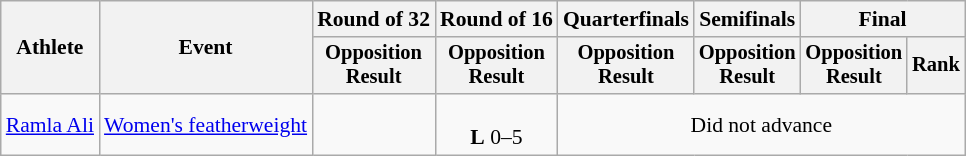<table class="wikitable" style="font-size:90%">
<tr>
<th rowspan="2">Athlete</th>
<th rowspan="2">Event</th>
<th>Round of 32</th>
<th>Round of 16</th>
<th>Quarterfinals</th>
<th>Semifinals</th>
<th colspan=2>Final</th>
</tr>
<tr style="font-size:95%">
<th>Opposition<br>Result</th>
<th>Opposition<br>Result</th>
<th>Opposition<br>Result</th>
<th>Opposition<br>Result</th>
<th>Opposition<br>Result</th>
<th>Rank</th>
</tr>
<tr align=center>
<td align=left><a href='#'>Ramla Ali</a></td>
<td align=left><a href='#'>Women's featherweight</a></td>
<td></td>
<td><br><strong>L</strong> 0–5</td>
<td colspan=4>Did not advance</td>
</tr>
</table>
